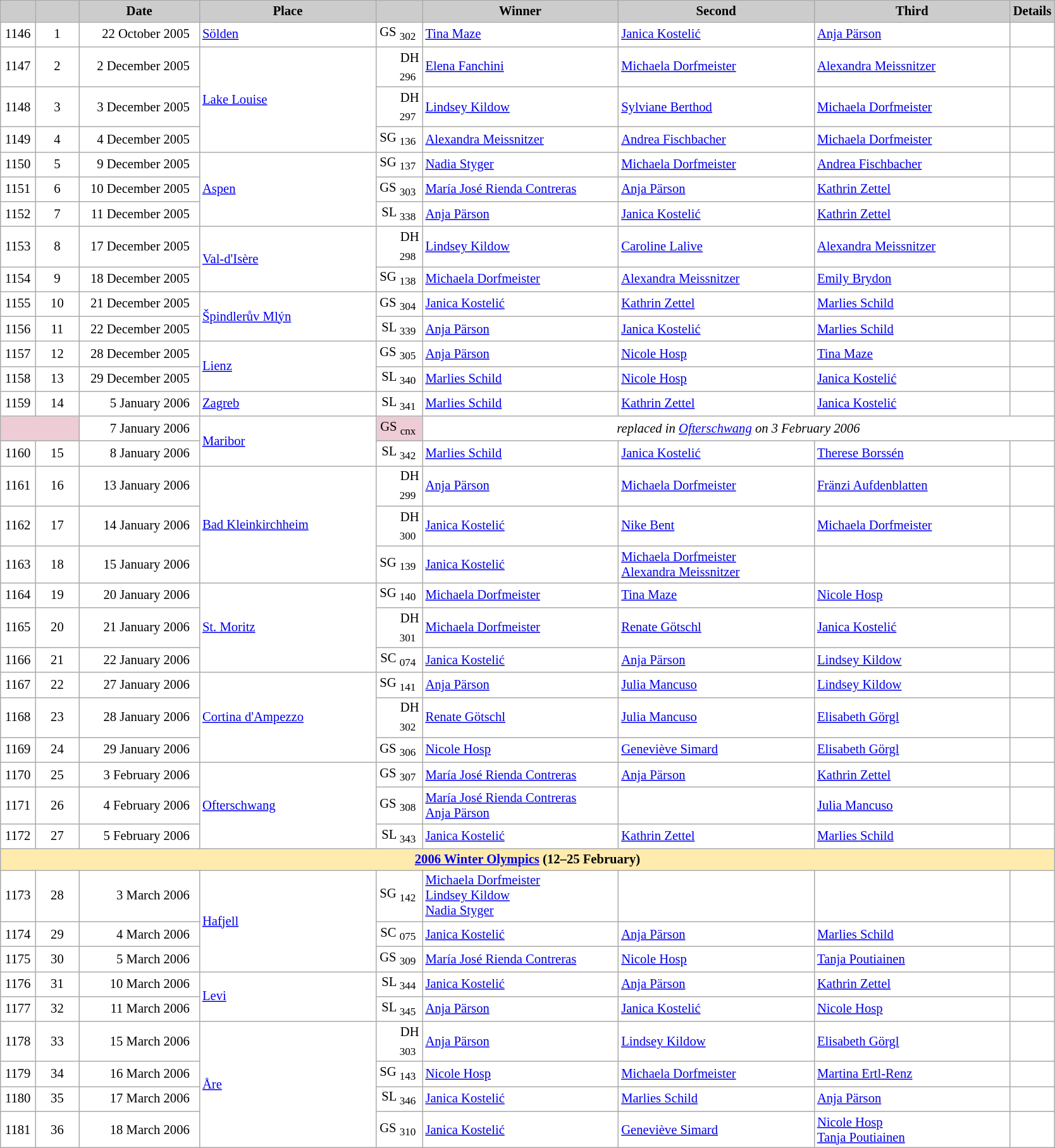<table class="wikitable plainrowheaders" style="background:#fff; font-size:86%; line-height:16px; border:grey solid 1px; border-collapse:collapse;">
<tr style="background:#ccc; text-align:center;">
<td align="center" width="30"></td>
<td align="center" width="40"></td>
<td align="center" width="120"><strong>Date</strong></td>
<td align="center" width="180"><strong>Place</strong></td>
<td align="center" width="42"></td>
<td align="center" width="200"><strong>Winner</strong></td>
<td align="center" width="200"><strong>Second</strong></td>
<td align="center" width="200"><strong>Third</strong></td>
<td align="center" width="10"><strong>Details</strong></td>
</tr>
<tr>
<td align=center>1146</td>
<td align=center>1</td>
<td align=right>22 October 2005  </td>
<td> <a href='#'>Sölden</a></td>
<td align=right>GS <sub>302</sub> </td>
<td> <a href='#'>Tina Maze</a></td>
<td> <a href='#'>Janica Kostelić</a></td>
<td> <a href='#'>Anja Pärson</a></td>
<td></td>
</tr>
<tr>
<td align=center>1147</td>
<td align=center>2</td>
<td align=right>2 December 2005  </td>
<td rowspan=3> <a href='#'>Lake Louise</a></td>
<td align=right>DH <sub>296</sub> </td>
<td> <a href='#'>Elena Fanchini</a></td>
<td> <a href='#'>Michaela Dorfmeister</a></td>
<td> <a href='#'>Alexandra Meissnitzer</a></td>
<td></td>
</tr>
<tr>
<td align=center>1148</td>
<td align=center>3</td>
<td align=right>3 December 2005  </td>
<td align=right>DH <sub>297</sub> </td>
<td> <a href='#'>Lindsey Kildow</a></td>
<td> <a href='#'>Sylviane Berthod</a></td>
<td> <a href='#'>Michaela Dorfmeister</a></td>
<td></td>
</tr>
<tr>
<td align=center>1149</td>
<td align=center>4</td>
<td align=right>4 December 2005  </td>
<td align=right>SG <sub>136</sub> </td>
<td> <a href='#'>Alexandra Meissnitzer</a></td>
<td> <a href='#'>Andrea Fischbacher</a></td>
<td> <a href='#'>Michaela Dorfmeister</a></td>
<td></td>
</tr>
<tr>
<td align=center>1150</td>
<td align=center>5</td>
<td align=right>9 December 2005  </td>
<td rowspan=3> <a href='#'>Aspen</a></td>
<td align=right>SG <sub>137</sub> </td>
<td> <a href='#'>Nadia Styger</a></td>
<td> <a href='#'>Michaela Dorfmeister</a></td>
<td> <a href='#'>Andrea Fischbacher</a></td>
<td></td>
</tr>
<tr>
<td align=center>1151</td>
<td align=center>6</td>
<td align=right>10 December 2005  </td>
<td align=right>GS <sub>303</sub> </td>
<td> <a href='#'>María José Rienda Contreras</a></td>
<td> <a href='#'>Anja Pärson</a></td>
<td> <a href='#'>Kathrin Zettel</a></td>
<td></td>
</tr>
<tr>
<td align=center>1152</td>
<td align=center>7</td>
<td align=right>11 December 2005  </td>
<td align=right>SL <sub>338</sub> </td>
<td> <a href='#'>Anja Pärson</a></td>
<td> <a href='#'>Janica Kostelić</a></td>
<td> <a href='#'>Kathrin Zettel</a></td>
<td></td>
</tr>
<tr>
<td align=center>1153</td>
<td align=center>8</td>
<td align=right>17 December 2005  </td>
<td rowspan=2> <a href='#'>Val-d'Isère</a></td>
<td align=right>DH <sub>298</sub> </td>
<td> <a href='#'>Lindsey Kildow</a></td>
<td> <a href='#'>Caroline Lalive</a></td>
<td> <a href='#'>Alexandra Meissnitzer</a></td>
<td></td>
</tr>
<tr>
<td align=center>1154</td>
<td align=center>9</td>
<td align=right>18 December 2005  </td>
<td align=right>SG <sub>138</sub> </td>
<td> <a href='#'>Michaela Dorfmeister</a></td>
<td> <a href='#'>Alexandra Meissnitzer</a></td>
<td> <a href='#'>Emily Brydon</a></td>
<td></td>
</tr>
<tr>
<td align=center>1155</td>
<td align=center>10</td>
<td align=right>21 December 2005  </td>
<td rowspan=2> <a href='#'>Špindlerův Mlýn</a></td>
<td align=right>GS <sub>304</sub> </td>
<td> <a href='#'>Janica Kostelić</a></td>
<td> <a href='#'>Kathrin Zettel</a></td>
<td> <a href='#'>Marlies Schild</a></td>
<td></td>
</tr>
<tr>
<td align=center>1156</td>
<td align=center>11</td>
<td align=right>22 December 2005  </td>
<td align=right>SL <sub>339</sub> </td>
<td> <a href='#'>Anja Pärson</a></td>
<td> <a href='#'>Janica Kostelić</a></td>
<td> <a href='#'>Marlies Schild</a></td>
<td></td>
</tr>
<tr>
<td align=center>1157</td>
<td align=center>12</td>
<td align=right>28 December 2005  </td>
<td rowspan=2> <a href='#'>Lienz</a></td>
<td align=right>GS <sub>305</sub> </td>
<td> <a href='#'>Anja Pärson</a></td>
<td> <a href='#'>Nicole Hosp</a></td>
<td> <a href='#'>Tina Maze</a></td>
<td></td>
</tr>
<tr>
<td align=center>1158</td>
<td align=center>13</td>
<td align=right>29 December 2005  </td>
<td align=right>SL <sub>340</sub> </td>
<td> <a href='#'>Marlies Schild</a></td>
<td> <a href='#'>Nicole Hosp</a></td>
<td> <a href='#'>Janica Kostelić</a></td>
<td></td>
</tr>
<tr>
<td align=center>1159</td>
<td align=center>14</td>
<td align=right>5 January 2006  </td>
<td> <a href='#'>Zagreb</a></td>
<td align=right>SL <sub>341</sub> </td>
<td> <a href='#'>Marlies Schild</a></td>
<td> <a href='#'>Kathrin Zettel</a></td>
<td> <a href='#'>Janica Kostelić</a></td>
<td></td>
</tr>
<tr>
<td colspan=2 bgcolor="EDCCD5"></td>
<td align=right>7 January 2006  </td>
<td rowspan=2> <a href='#'>Maribor</a></td>
<td align=right bgcolor="EDCCD5">GS <sub>cnx</sub> </td>
<td colspan=4 align=center><em>replaced in <a href='#'>Ofterschwang</a> on 3 February 2006</em></td>
</tr>
<tr>
<td align=center>1160</td>
<td align=center>15</td>
<td align=right>8 January 2006  </td>
<td align=right>SL <sub>342</sub> </td>
<td> <a href='#'>Marlies Schild</a></td>
<td> <a href='#'>Janica Kostelić</a></td>
<td> <a href='#'>Therese Borssén</a></td>
<td></td>
</tr>
<tr>
<td align=center>1161</td>
<td align=center>16</td>
<td align=right>13 January 2006  </td>
<td rowspan=3> <a href='#'>Bad Kleinkirchheim</a></td>
<td align=right>DH <sub>299</sub> </td>
<td> <a href='#'>Anja Pärson</a></td>
<td> <a href='#'>Michaela Dorfmeister</a></td>
<td> <a href='#'>Fränzi Aufdenblatten</a></td>
<td></td>
</tr>
<tr>
<td align=center>1162</td>
<td align=center>17</td>
<td align=right>14 January 2006  </td>
<td align=right>DH <sub>300</sub> </td>
<td> <a href='#'>Janica Kostelić</a></td>
<td> <a href='#'>Nike Bent</a></td>
<td> <a href='#'>Michaela Dorfmeister</a></td>
<td></td>
</tr>
<tr>
<td align=center>1163</td>
<td align=center>18</td>
<td align=right>15 January 2006  </td>
<td align=right>SG <sub>139</sub> </td>
<td> <a href='#'>Janica Kostelić</a></td>
<td> <a href='#'>Michaela Dorfmeister</a><br> <a href='#'>Alexandra Meissnitzer</a></td>
<td></td>
<td></td>
</tr>
<tr>
<td align=center>1164</td>
<td align=center>19</td>
<td align=right>20 January 2006  </td>
<td rowspan=3> <a href='#'>St. Moritz</a></td>
<td align=right>SG <sub>140</sub> </td>
<td> <a href='#'>Michaela Dorfmeister</a></td>
<td> <a href='#'>Tina Maze</a></td>
<td> <a href='#'>Nicole Hosp</a></td>
<td></td>
</tr>
<tr>
<td align=center>1165</td>
<td align=center>20</td>
<td align=right>21 January 2006  </td>
<td align=right>DH <sub>301</sub> </td>
<td> <a href='#'>Michaela Dorfmeister</a></td>
<td> <a href='#'>Renate Götschl</a></td>
<td> <a href='#'>Janica Kostelić</a></td>
<td></td>
</tr>
<tr>
<td align=center>1166</td>
<td align=center>21</td>
<td align=right>22 January 2006  </td>
<td align=right>SC <sub>074</sub> </td>
<td> <a href='#'>Janica Kostelić</a></td>
<td> <a href='#'>Anja Pärson</a></td>
<td> <a href='#'>Lindsey Kildow</a></td>
<td></td>
</tr>
<tr>
<td align=center>1167</td>
<td align=center>22</td>
<td align=right>27 January 2006  </td>
<td rowspan=3> <a href='#'>Cortina d'Ampezzo</a></td>
<td align=right>SG <sub>141</sub> </td>
<td> <a href='#'>Anja Pärson</a></td>
<td> <a href='#'>Julia Mancuso</a></td>
<td> <a href='#'>Lindsey Kildow</a></td>
<td></td>
</tr>
<tr>
<td align=center>1168</td>
<td align=center>23</td>
<td align=right>28 January 2006  </td>
<td align=right>DH <sub>302</sub> </td>
<td> <a href='#'>Renate Götschl</a></td>
<td> <a href='#'>Julia Mancuso</a></td>
<td> <a href='#'>Elisabeth Görgl</a></td>
<td></td>
</tr>
<tr>
<td align=center>1169</td>
<td align=center>24</td>
<td align=right>29 January 2006  </td>
<td align=right>GS <sub>306</sub> </td>
<td> <a href='#'>Nicole Hosp</a></td>
<td> <a href='#'>Geneviève Simard</a></td>
<td> <a href='#'>Elisabeth Görgl</a></td>
<td></td>
</tr>
<tr>
<td align=center>1170</td>
<td align=center>25</td>
<td align=right><small></small>3 February 2006  </td>
<td rowspan=3> <a href='#'>Ofterschwang</a></td>
<td align=right>GS <sub>307</sub> </td>
<td> <a href='#'>María José Rienda Contreras</a></td>
<td> <a href='#'>Anja Pärson</a></td>
<td> <a href='#'>Kathrin Zettel</a></td>
<td></td>
</tr>
<tr>
<td align=center>1171</td>
<td align=center>26</td>
<td align=right>4 February 2006  </td>
<td align=right>GS <sub>308</sub> </td>
<td> <a href='#'>María José Rienda Contreras</a> <br> <a href='#'>Anja Pärson</a></td>
<td></td>
<td> <a href='#'>Julia Mancuso</a></td>
<td></td>
</tr>
<tr>
<td align=center>1172</td>
<td align=center>27</td>
<td align=right>5 February 2006  </td>
<td align=right>SL <sub>343</sub> </td>
<td> <a href='#'>Janica Kostelić</a></td>
<td> <a href='#'>Kathrin Zettel</a></td>
<td> <a href='#'>Marlies Schild</a></td>
<td></td>
</tr>
<tr style="background:#FFEBAD">
<td colspan="9" style="text-align:center;"><strong><a href='#'>2006 Winter Olympics</a> (12–25 February)</strong></td>
</tr>
<tr>
<td align=center>1173</td>
<td align=center>28</td>
<td align=right>3 March 2006  </td>
<td rowspan=3> <a href='#'>Hafjell</a></td>
<td align=right>SG <sub>142</sub> </td>
<td> <a href='#'>Michaela Dorfmeister</a><br> <a href='#'>Lindsey Kildow</a><br> <a href='#'>Nadia Styger</a></td>
<td></td>
<td></td>
<td></td>
</tr>
<tr>
<td align=center>1174</td>
<td align=center>29</td>
<td align=right>4 March 2006  </td>
<td align=right>SC <sub>075</sub> </td>
<td> <a href='#'>Janica Kostelić</a></td>
<td> <a href='#'>Anja Pärson</a></td>
<td> <a href='#'>Marlies Schild</a></td>
<td></td>
</tr>
<tr>
<td align=center>1175</td>
<td align=center>30</td>
<td align=right>5 March 2006  </td>
<td align=right>GS <sub>309</sub> </td>
<td> <a href='#'>María José Rienda Contreras</a></td>
<td> <a href='#'>Nicole Hosp</a></td>
<td> <a href='#'>Tanja Poutiainen</a></td>
<td></td>
</tr>
<tr>
<td align=center>1176</td>
<td align=center>31</td>
<td align=right>10 March 2006  </td>
<td rowspan=2> <a href='#'>Levi</a></td>
<td align=right>SL <sub>344</sub> </td>
<td> <a href='#'>Janica Kostelić</a></td>
<td> <a href='#'>Anja Pärson</a></td>
<td> <a href='#'>Kathrin Zettel</a></td>
<td></td>
</tr>
<tr>
<td align=center>1177</td>
<td align=center>32</td>
<td align=right>11 March 2006  </td>
<td align=right>SL <sub>345</sub> </td>
<td> <a href='#'>Anja Pärson</a></td>
<td> <a href='#'>Janica Kostelić</a></td>
<td> <a href='#'>Nicole Hosp</a></td>
<td></td>
</tr>
<tr>
<td align=center>1178</td>
<td align=center>33</td>
<td align=right>15 March 2006  </td>
<td rowspan=4> <a href='#'>Åre</a></td>
<td align=right>DH <sub>303</sub> </td>
<td> <a href='#'>Anja Pärson</a></td>
<td> <a href='#'>Lindsey Kildow</a></td>
<td> <a href='#'>Elisabeth Görgl</a></td>
<td></td>
</tr>
<tr>
<td align=center>1179</td>
<td align=center>34</td>
<td align=right>16 March 2006  </td>
<td align=right>SG <sub>143</sub> </td>
<td> <a href='#'>Nicole Hosp</a></td>
<td> <a href='#'>Michaela Dorfmeister</a></td>
<td> <a href='#'>Martina Ertl-Renz</a></td>
<td></td>
</tr>
<tr>
<td align=center>1180</td>
<td align=center>35</td>
<td align=right>17 March 2006  </td>
<td align=right>SL <sub>346</sub> </td>
<td> <a href='#'>Janica Kostelić</a></td>
<td> <a href='#'>Marlies Schild</a></td>
<td> <a href='#'>Anja Pärson</a></td>
<td></td>
</tr>
<tr>
<td align=center>1181</td>
<td align=center>36</td>
<td align=right>18 March 2006  </td>
<td align=right>GS <sub>310</sub> </td>
<td> <a href='#'>Janica Kostelić</a></td>
<td> <a href='#'>Geneviève Simard</a></td>
<td> <a href='#'>Nicole Hosp</a> <br>  <a href='#'>Tanja Poutiainen</a></td>
<td></td>
</tr>
</table>
